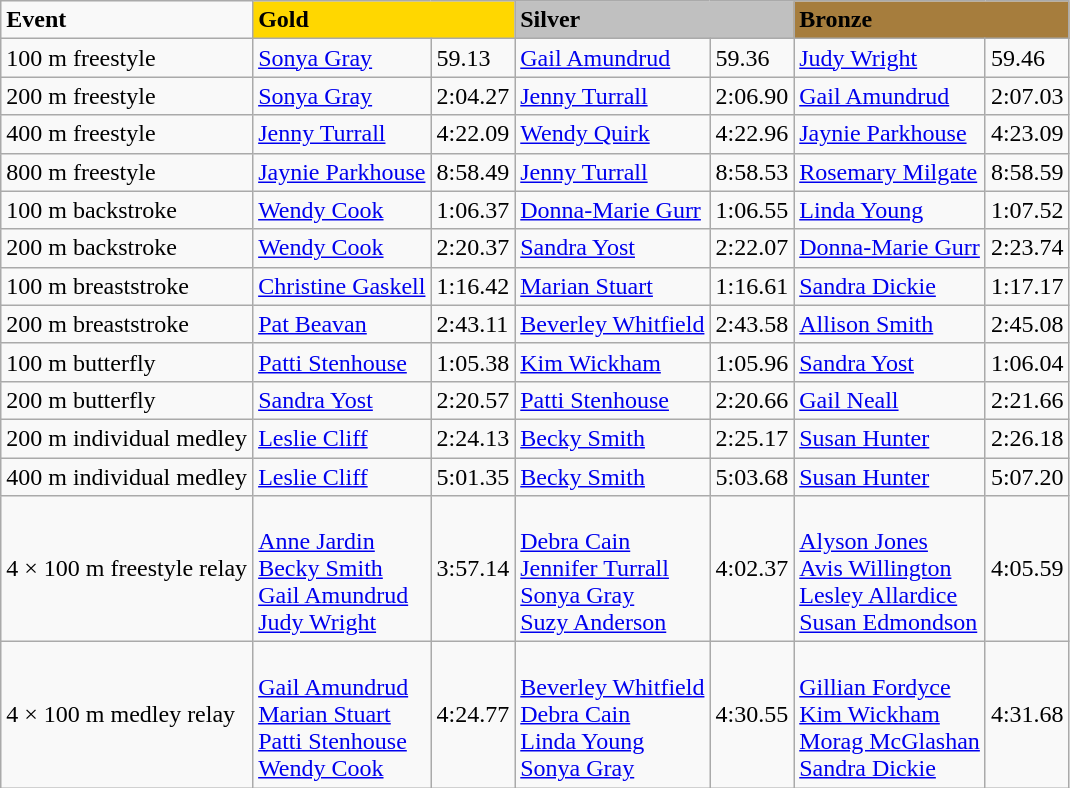<table class="wikitable">
<tr>
<td><strong>Event</strong></td>
<td !align="center" bgcolor="gold" colspan="2"><strong>Gold</strong></td>
<td !align="center" bgcolor="silver" colspan="2"><strong>Silver</strong></td>
<td !align="center" bgcolor="#a67d3d" colspan="2"><strong>Bronze</strong></td>
</tr>
<tr>
<td>100 m freestyle</td>
<td> <a href='#'>Sonya Gray</a></td>
<td>59.13</td>
<td> <a href='#'>Gail Amundrud</a></td>
<td>59.36</td>
<td> <a href='#'>Judy Wright</a></td>
<td>59.46</td>
</tr>
<tr>
<td>200 m freestyle</td>
<td> <a href='#'>Sonya Gray</a></td>
<td>2:04.27</td>
<td> <a href='#'>Jenny Turrall</a></td>
<td>2:06.90</td>
<td> <a href='#'>Gail Amundrud</a></td>
<td>2:07.03</td>
</tr>
<tr>
<td>400 m freestyle</td>
<td> <a href='#'>Jenny Turrall</a></td>
<td>4:22.09</td>
<td> <a href='#'>Wendy Quirk</a></td>
<td>4:22.96</td>
<td> <a href='#'>Jaynie Parkhouse</a></td>
<td>4:23.09</td>
</tr>
<tr>
<td>800 m freestyle</td>
<td> <a href='#'>Jaynie Parkhouse</a></td>
<td>8:58.49</td>
<td> <a href='#'>Jenny Turrall</a></td>
<td>8:58.53</td>
<td> <a href='#'>Rosemary Milgate</a></td>
<td>8:58.59</td>
</tr>
<tr>
<td>100 m backstroke</td>
<td> <a href='#'>Wendy Cook</a></td>
<td>1:06.37</td>
<td> <a href='#'>Donna-Marie Gurr</a></td>
<td>1:06.55</td>
<td> <a href='#'>Linda Young</a></td>
<td>1:07.52</td>
</tr>
<tr>
<td>200 m backstroke</td>
<td> <a href='#'>Wendy Cook</a></td>
<td>2:20.37</td>
<td> <a href='#'>Sandra Yost</a></td>
<td>2:22.07</td>
<td> <a href='#'>Donna-Marie Gurr</a></td>
<td>2:23.74</td>
</tr>
<tr>
<td>100 m breaststroke</td>
<td> <a href='#'>Christine Gaskell</a></td>
<td>1:16.42</td>
<td> <a href='#'>Marian Stuart</a></td>
<td>1:16.61</td>
<td> <a href='#'>Sandra Dickie</a></td>
<td>1:17.17</td>
</tr>
<tr>
<td>200 m breaststroke</td>
<td> <a href='#'>Pat Beavan</a></td>
<td>2:43.11</td>
<td> <a href='#'>Beverley Whitfield</a></td>
<td>2:43.58</td>
<td> <a href='#'>Allison Smith</a></td>
<td>2:45.08</td>
</tr>
<tr>
<td>100 m butterfly</td>
<td> <a href='#'>Patti Stenhouse</a></td>
<td>1:05.38</td>
<td> <a href='#'>Kim Wickham</a></td>
<td>1:05.96</td>
<td> <a href='#'>Sandra Yost</a></td>
<td>1:06.04</td>
</tr>
<tr>
<td>200 m butterfly</td>
<td> <a href='#'>Sandra Yost</a></td>
<td>2:20.57</td>
<td> <a href='#'>Patti Stenhouse</a></td>
<td>2:20.66</td>
<td> <a href='#'>Gail Neall</a></td>
<td>2:21.66</td>
</tr>
<tr>
<td>200 m individual medley</td>
<td> <a href='#'>Leslie Cliff</a></td>
<td>2:24.13</td>
<td> <a href='#'>Becky Smith</a></td>
<td>2:25.17</td>
<td> <a href='#'>Susan Hunter</a></td>
<td>2:26.18</td>
</tr>
<tr>
<td>400 m individual medley</td>
<td> <a href='#'>Leslie Cliff</a></td>
<td>5:01.35</td>
<td> <a href='#'>Becky Smith</a></td>
<td>5:03.68</td>
<td> <a href='#'>Susan Hunter</a></td>
<td>5:07.20</td>
</tr>
<tr>
<td>4 × 100 m freestyle relay</td>
<td> <br><a href='#'>Anne Jardin</a><br><a href='#'>Becky Smith</a><br><a href='#'>Gail Amundrud</a><br><a href='#'>Judy Wright</a></td>
<td>3:57.14</td>
<td> <br><a href='#'>Debra Cain</a><br><a href='#'>Jennifer Turrall</a><br><a href='#'>Sonya Gray</a><br><a href='#'>Suzy Anderson</a></td>
<td>4:02.37</td>
<td><br><a href='#'>Alyson Jones</a><br><a href='#'>Avis Willington</a><br><a href='#'>Lesley Allardice</a><br><a href='#'>Susan Edmondson</a></td>
<td>4:05.59</td>
</tr>
<tr>
<td>4 × 100 m medley relay</td>
<td><br><a href='#'>Gail Amundrud</a><br><a href='#'>Marian Stuart</a><br><a href='#'>Patti Stenhouse</a><br><a href='#'>Wendy Cook</a></td>
<td>4:24.77</td>
<td><br><a href='#'>Beverley Whitfield</a><br><a href='#'>Debra Cain</a><br><a href='#'>Linda Young</a><br><a href='#'>Sonya Gray</a></td>
<td>4:30.55</td>
<td><br><a href='#'>Gillian Fordyce</a><br><a href='#'>Kim Wickham</a><br><a href='#'>Morag McGlashan</a><br><a href='#'>Sandra Dickie</a></td>
<td>4:31.68</td>
</tr>
</table>
